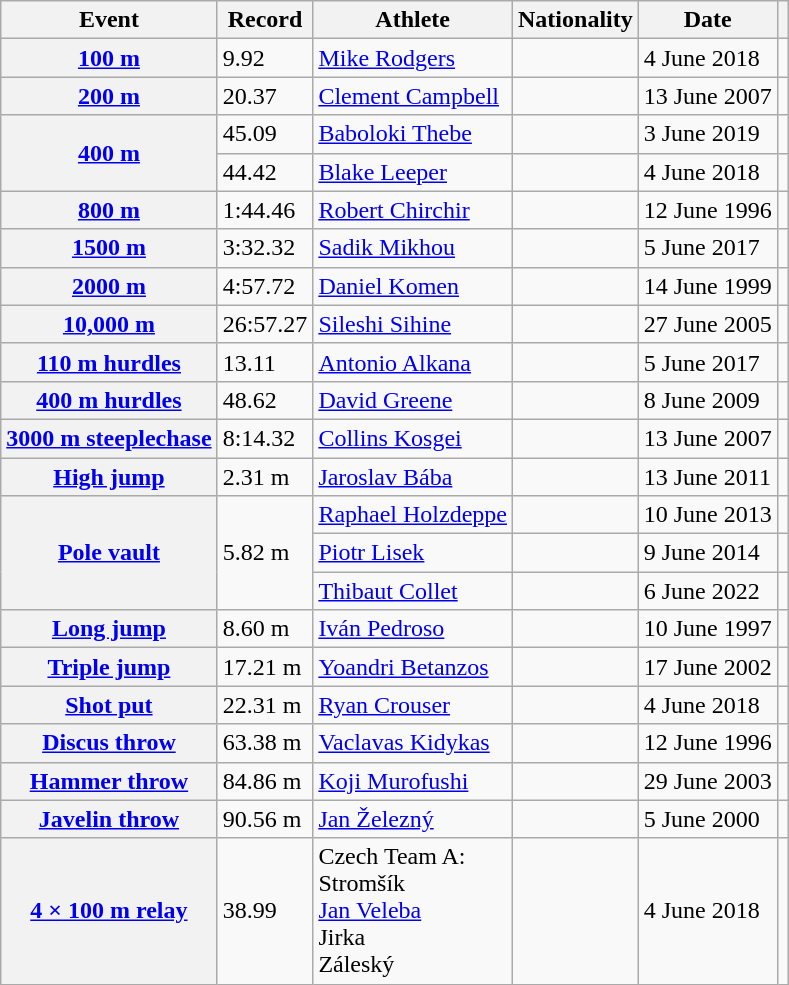<table class="wikitable plainrowheaders sticky-header">
<tr>
<th scope="col">Event</th>
<th scope="col">Record</th>
<th scope="col">Athlete</th>
<th scope="col">Nationality</th>
<th scope="col">Date</th>
<th scope="col"></th>
</tr>
<tr>
<th scope="row"><a href='#'>100 m</a></th>
<td>9.92 </td>
<td><a href='#'>Mike Rodgers</a></td>
<td></td>
<td>4 June 2018</td>
<td></td>
</tr>
<tr>
<th scope="row"><a href='#'>200 m</a></th>
<td>20.37</td>
<td><a href='#'>Clement Campbell</a></td>
<td></td>
<td>13 June 2007</td>
<td></td>
</tr>
<tr>
<th scope="rowgroup" rowspan="2"><a href='#'>400 m</a></th>
<td>45.09</td>
<td><a href='#'>Baboloki Thebe</a></td>
<td></td>
<td>3 June 2019</td>
<td></td>
</tr>
<tr>
<td>44.42</td>
<td><a href='#'>Blake Leeper</a> </td>
<td></td>
<td>4 June 2018</td>
<td></td>
</tr>
<tr>
<th scope="row"><a href='#'>800 m</a></th>
<td>1:44.46</td>
<td><a href='#'>Robert Chirchir</a></td>
<td></td>
<td>12 June 1996</td>
<td></td>
</tr>
<tr>
<th scope="row"><a href='#'>1500 m</a></th>
<td>3:32.32</td>
<td><a href='#'>Sadik Mikhou</a></td>
<td></td>
<td>5 June 2017</td>
<td></td>
</tr>
<tr>
<th scope="row"><a href='#'>2000 m</a></th>
<td>4:57.72</td>
<td><a href='#'>Daniel Komen</a></td>
<td></td>
<td>14 June 1999</td>
<td></td>
</tr>
<tr>
<th scope="row"><a href='#'>10,000 m</a></th>
<td>26:57.27</td>
<td><a href='#'>Sileshi Sihine</a></td>
<td></td>
<td>27 June 2005</td>
<td></td>
</tr>
<tr>
<th scope="row"><a href='#'>110 m hurdles</a></th>
<td>13.11 </td>
<td><a href='#'>Antonio Alkana</a></td>
<td></td>
<td>5 June 2017</td>
<td></td>
</tr>
<tr>
<th scope="row"><a href='#'>400 m hurdles</a></th>
<td>48.62</td>
<td><a href='#'>David Greene</a></td>
<td></td>
<td>8 June 2009</td>
<td></td>
</tr>
<tr>
<th scope="row"><a href='#'>3000 m steeplechase</a></th>
<td>8:14.32</td>
<td><a href='#'>Collins Kosgei</a></td>
<td></td>
<td>13 June 2007</td>
<td></td>
</tr>
<tr>
<th scope="row"><a href='#'>High jump</a></th>
<td>2.31 m</td>
<td><a href='#'>Jaroslav Bába</a></td>
<td></td>
<td>13 June 2011</td>
<td></td>
</tr>
<tr>
<th scope="rowgroup" rowspan="3"><a href='#'>Pole vault</a></th>
<td rowspan="3">5.82 m</td>
<td><a href='#'>Raphael Holzdeppe</a></td>
<td></td>
<td>10 June 2013</td>
<td></td>
</tr>
<tr>
<td><a href='#'>Piotr Lisek</a></td>
<td></td>
<td>9 June 2014</td>
<td></td>
</tr>
<tr>
<td><a href='#'>Thibaut Collet</a></td>
<td></td>
<td>6 June 2022</td>
<td></td>
</tr>
<tr>
<th scope="row"><a href='#'>Long jump</a></th>
<td>8.60 m</td>
<td><a href='#'>Iván Pedroso</a></td>
<td></td>
<td>10 June 1997</td>
<td></td>
</tr>
<tr>
<th scope="row"><a href='#'>Triple jump</a></th>
<td>17.21 m</td>
<td><a href='#'>Yoandri Betanzos</a></td>
<td></td>
<td>17 June 2002</td>
<td></td>
</tr>
<tr>
<th scope="row"><a href='#'>Shot put</a></th>
<td>22.31 m</td>
<td><a href='#'>Ryan Crouser</a></td>
<td></td>
<td>4 June 2018</td>
<td></td>
</tr>
<tr>
<th scope="row"><a href='#'>Discus throw</a></th>
<td>63.38 m</td>
<td><a href='#'>Vaclavas Kidykas</a></td>
<td></td>
<td>12 June 1996</td>
<td></td>
</tr>
<tr>
<th scope="row"><a href='#'>Hammer throw</a></th>
<td>84.86 m</td>
<td><a href='#'>Koji Murofushi</a></td>
<td></td>
<td>29 June 2003</td>
<td></td>
</tr>
<tr>
<th scope="row"><a href='#'>Javelin throw</a></th>
<td>90.56 m</td>
<td><a href='#'>Jan Železný</a></td>
<td></td>
<td>5 June 2000</td>
<td></td>
</tr>
<tr>
<th scope="row"><a href='#'>4 × 100 m relay</a></th>
<td>38.99</td>
<td>Czech Team A:<br>Stromšík<br><a href='#'>Jan Veleba</a><br>Jirka<br>Záleský</td>
<td></td>
<td>4 June 2018</td>
<td></td>
</tr>
</table>
